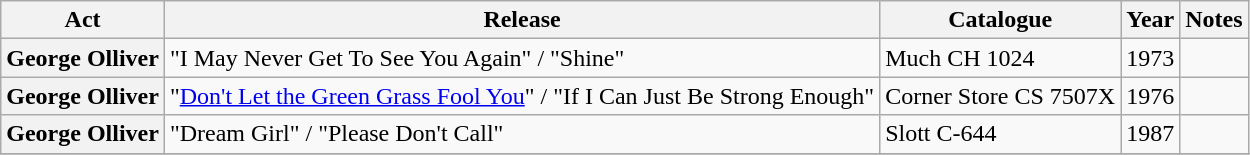<table class="wikitable plainrowheaders sortable">
<tr>
<th scope="col" class="unsortable">Act</th>
<th scope="col">Release</th>
<th scope="col">Catalogue</th>
<th scope="col">Year</th>
<th scope="col" class="unsortable">Notes</th>
</tr>
<tr>
<th scope="row">George Olliver</th>
<td>"I May Never Get To See You Again" / "Shine"</td>
<td>Much CH 1024</td>
<td>1973</td>
<td></td>
</tr>
<tr>
<th scope="row">George Olliver</th>
<td>"<a href='#'>Don't Let the Green Grass Fool You</a>" / "If I Can Just Be Strong Enough"</td>
<td>Corner Store CS 7507X</td>
<td>1976</td>
<td></td>
</tr>
<tr>
<th scope="row">George Olliver</th>
<td>"Dream Girl" / "Please Don't Call"</td>
<td>Slott C-644</td>
<td>1987</td>
<td></td>
</tr>
<tr>
</tr>
</table>
